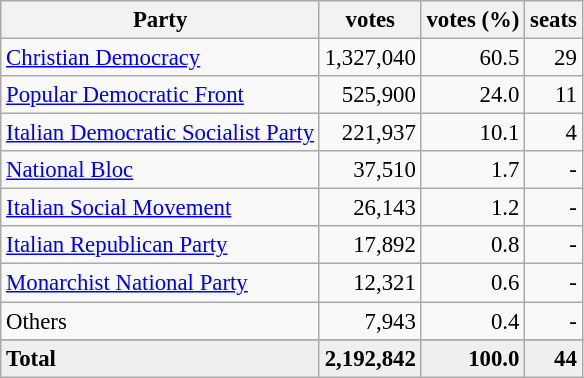<table class="wikitable" style="font-size:95%">
<tr bgcolor="EFEFEF">
<th>Party</th>
<th>votes</th>
<th>votes (%)</th>
<th>seats</th>
</tr>
<tr>
<td><a href='#'>Christian Democracy</a></td>
<td align=right>1,327,040</td>
<td align=right>60.5</td>
<td align=right>29</td>
</tr>
<tr>
<td><a href='#'>Popular Democratic Front</a></td>
<td align=right>525,900</td>
<td align=right>24.0</td>
<td align=right>11</td>
</tr>
<tr>
<td><a href='#'>Italian Democratic Socialist Party</a></td>
<td align=right>221,937</td>
<td align=right>10.1</td>
<td align=right>4</td>
</tr>
<tr>
<td><a href='#'>National Bloc</a></td>
<td align=right>37,510</td>
<td align=right>1.7</td>
<td align=right>-</td>
</tr>
<tr>
<td><a href='#'>Italian Social Movement</a></td>
<td align=right>26,143</td>
<td align=right>1.2</td>
<td align=right>-</td>
</tr>
<tr>
<td><a href='#'>Italian Republican Party</a></td>
<td align=right>17,892</td>
<td align=right>0.8</td>
<td align=right>-</td>
</tr>
<tr>
<td><a href='#'>Monarchist National Party</a></td>
<td align=right>12,321</td>
<td align=right>0.6</td>
<td align=right>-</td>
</tr>
<tr>
<td>Others</td>
<td align=right>7,943</td>
<td align=right>0.4</td>
<td align=right>-</td>
</tr>
<tr>
</tr>
<tr bgcolor="EFEFEF">
<td><strong>Total</strong></td>
<td align=right><strong>2,192,842</strong></td>
<td align=right><strong>100.0</strong></td>
<td align=right><strong>44</strong></td>
</tr>
</table>
